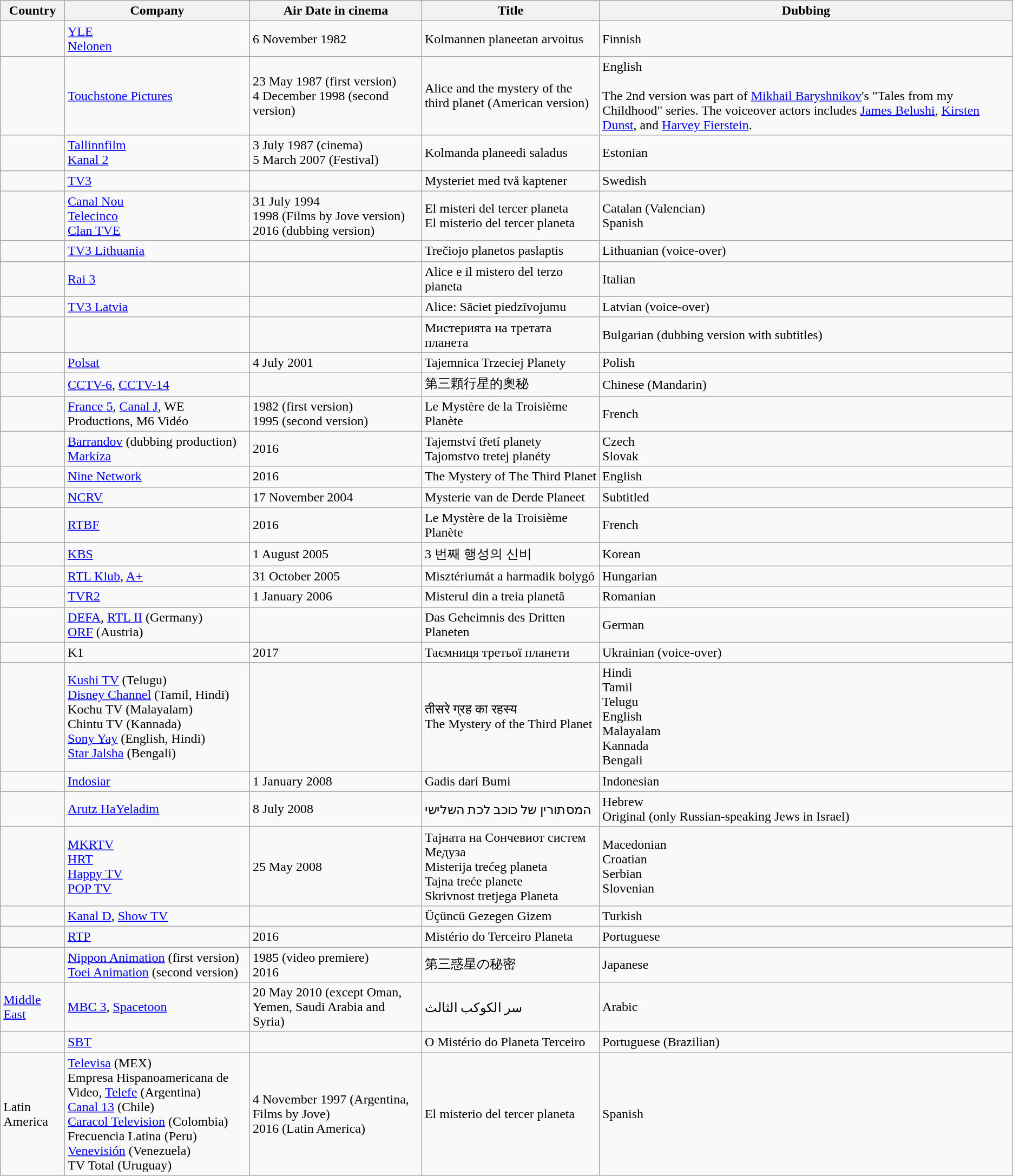<table class="wikitable">
<tr>
<th>Country</th>
<th>Company</th>
<th>Air Date in cinema</th>
<th>Title</th>
<th>Dubbing</th>
</tr>
<tr>
<td></td>
<td><a href='#'>YLE</a><br><a href='#'>Nelonen</a></td>
<td>6 November 1982</td>
<td>Kolmannen planeetan arvoitus</td>
<td>Finnish</td>
</tr>
<tr>
<td></td>
<td><a href='#'>Touchstone Pictures</a></td>
<td>23 May 1987 (first version)<br>4 December 1998 (second version)</td>
<td>Alice and the mystery of the third planet (American version)</td>
<td>English<br><br>The 2nd version was part of <a href='#'>Mikhail Baryshnikov</a>'s "Tales from my Childhood" series. The voiceover actors includes <a href='#'>James Belushi</a>, <a href='#'>Kirsten Dunst</a>, and <a href='#'>Harvey Fierstein</a>.</td>
</tr>
<tr>
<td></td>
<td><a href='#'>Tallinnfilm</a><br><a href='#'>Kanal 2</a></td>
<td>3 July 1987 (cinema)<br>5 March 2007 (Festival)</td>
<td>Kolmanda planeedi saladus</td>
<td>Estonian </td>
</tr>
<tr>
<td></td>
<td><a href='#'>TV3</a></td>
<td></td>
<td>Mysteriet med två kaptener</td>
<td>Swedish </td>
</tr>
<tr>
<td></td>
<td><a href='#'>Canal Nou</a><br><a href='#'>Telecinco</a><br><a href='#'>Clan TVE</a></td>
<td>31 July 1994<br>1998 (Films by Jove version)<br>2016 (dubbing version)</td>
<td>El misteri del tercer planeta<br>El misterio del tercer planeta</td>
<td>Catalan (Valencian)<br>Spanish </td>
</tr>
<tr>
<td></td>
<td><a href='#'>TV3 Lithuania</a></td>
<td></td>
<td>Trečiojo planetos paslaptis</td>
<td>Lithuanian (voice-over) </td>
</tr>
<tr>
<td><br></td>
<td><a href='#'>Rai 3</a></td>
<td></td>
<td>Alice e il mistero del terzo pianeta</td>
<td>Italian </td>
</tr>
<tr>
<td></td>
<td><a href='#'>TV3 Latvia</a></td>
<td></td>
<td>Alice: Sāciet piedzīvojumu</td>
<td>Latvian (voice-over) </td>
</tr>
<tr>
<td></td>
<td></td>
<td></td>
<td>Мистерията на третата планета</td>
<td>Bulgarian (dubbing version with subtitles) </td>
</tr>
<tr>
<td></td>
<td><a href='#'>Polsat</a></td>
<td>4 July 2001</td>
<td>Tajemnica Trzeciej Planety</td>
<td>Polish </td>
</tr>
<tr>
<td></td>
<td><a href='#'>CCTV-6</a>, <a href='#'>CCTV-14</a></td>
<td></td>
<td>第三顆行星的奧秘</td>
<td>Chinese (Mandarin) </td>
</tr>
<tr>
<td></td>
<td><a href='#'>France 5</a>, <a href='#'>Canal J</a>, WE Productions, M6 Vidéo</td>
<td>1982 (first version)<br>1995 (second version)</td>
<td>Le Mystère de la Troisième Planète</td>
<td>French </td>
</tr>
<tr>
<td><br></td>
<td><a href='#'>Barrandov</a> (dubbing production)<br><a href='#'>Markíza</a></td>
<td>2016</td>
<td>Tajemství třetí planety<br>Tajomstvo tretej planéty</td>
<td>Czech<br>Slovak </td>
</tr>
<tr>
<td></td>
<td><a href='#'>Nine Network</a></td>
<td>2016</td>
<td>The Mystery of The Third Planet</td>
<td>English </td>
</tr>
<tr>
<td></td>
<td><a href='#'>NCRV</a></td>
<td>17 November 2004</td>
<td>Mysterie van de Derde Planeet</td>
<td>Subtitled </td>
</tr>
<tr>
<td></td>
<td><a href='#'>RTBF</a></td>
<td>2016</td>
<td>Le Mystère de la Troisième Planète</td>
<td>French </td>
</tr>
<tr>
<td></td>
<td><a href='#'>KBS</a></td>
<td>1 August 2005</td>
<td>3 번째 행성의 신비</td>
<td>Korean </td>
</tr>
<tr>
<td></td>
<td><a href='#'>RTL Klub</a>, <a href='#'>A+</a></td>
<td>31 October 2005</td>
<td>Misztériumát a harmadik bolygó</td>
<td>Hungarian </td>
</tr>
<tr>
<td></td>
<td><a href='#'>TVR2</a></td>
<td>1 January 2006</td>
<td>Misterul din a treia planetă</td>
<td>Romanian </td>
</tr>
<tr>
<td><br></td>
<td><a href='#'>DEFA</a>, <a href='#'>RTL II</a> (Germany)<br><a href='#'>ORF</a> (Austria)</td>
<td></td>
<td>Das Geheimnis des Dritten Planeten</td>
<td>German </td>
</tr>
<tr>
<td></td>
<td>K1</td>
<td>2017</td>
<td>Таємниця третьої планети</td>
<td>Ukrainian (voice-over) </td>
</tr>
<tr>
<td></td>
<td><a href='#'>Kushi TV</a> (Telugu)<br><a href='#'>Disney Channel</a> (Tamil, Hindi)<br>Kochu TV (Malayalam)<br>Chintu TV (Kannada)<br><a href='#'>Sony Yay</a> (English, Hindi)<br><a href='#'>Star Jalsha</a> (Bengali)</td>
<td></td>
<td>तीसरे ग्रह का रहस्य<br>The Mystery of the Third Planet</td>
<td>Hindi<br>Tamil<br>Telugu<br>English<br>Malayalam<br>Kannada<br>Bengali </td>
</tr>
<tr>
<td></td>
<td><a href='#'>Indosiar</a></td>
<td>1 January 2008</td>
<td>Gadis dari Bumi</td>
<td>Indonesian </td>
</tr>
<tr>
<td></td>
<td><a href='#'>Arutz HaYeladim</a></td>
<td>8 July 2008</td>
<td>המסתורין של כוכב לכת השלישי</td>
<td>Hebrew<br>Original (only Russian-speaking Jews in Israel) </td>
</tr>
<tr>
<td><br><br><br></td>
<td><a href='#'>MKRTV</a><br><a href='#'>HRT</a><br><a href='#'>Happy TV</a><br><a href='#'>POP TV</a></td>
<td>25 May 2008</td>
<td>Тајната на Сончевиот систем Медуза<br>Misterija trećeg planeta<br>Tajna treće planete<br>Skrivnost tretjega Planeta</td>
<td>Macedonian<br>Croatian<br>Serbian<br>Slovenian </td>
</tr>
<tr>
<td></td>
<td><a href='#'>Kanal D</a>, <a href='#'>Show TV</a></td>
<td></td>
<td>Üçüncü Gezegen Gizem</td>
<td>Turkish </td>
</tr>
<tr>
<td></td>
<td><a href='#'>RTP</a></td>
<td>2016</td>
<td>Mistério do Terceiro Planeta</td>
<td>Portuguese </td>
</tr>
<tr>
<td></td>
<td><a href='#'>Nippon Animation</a> (first version)<br><a href='#'>Toei Animation</a> (second version)</td>
<td>1985 (video premiere)<br>2016</td>
<td>第三惑星の秘密</td>
<td>Japanese </td>
</tr>
<tr>
<td><a href='#'>Middle East</a></td>
<td><a href='#'>MBC 3</a>, <a href='#'>Spacetoon</a></td>
<td>20 May 2010 (except Oman, Yemen, Saudi Arabia and Syria)</td>
<td>سر الكوكب الثالث</td>
<td>Arabic </td>
</tr>
<tr>
<td></td>
<td><a href='#'>SBT</a></td>
<td></td>
<td>O Mistério do Planeta Terceiro</td>
<td>Portuguese (Brazilian) </td>
</tr>
<tr>
<td>Latin America</td>
<td><a href='#'>Televisa</a> (MEX)<br> Empresa Hispanoamericana de Video, <a href='#'>Telefe</a> (Argentina)<br><a href='#'>Canal 13</a> (Chile)<br><a href='#'>Caracol Television</a> (Colombia)<br>Frecuencia Latina (Peru)<br><a href='#'>Venevisión</a> (Venezuela)<br>TV Total (Uruguay)</td>
<td>4 November 1997 (Argentina, Films by Jove)<br>2016 (Latin America)</td>
<td>El misterio del tercer planeta</td>
<td>Spanish </td>
</tr>
</table>
